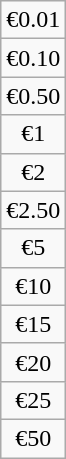<table class="wikitable" style="text-align:center">
<tr>
<td>€0.01</td>
</tr>
<tr>
<td>€0.10</td>
</tr>
<tr>
<td>€0.50</td>
</tr>
<tr>
<td>€1</td>
</tr>
<tr>
<td>€2</td>
</tr>
<tr>
<td>€2.50</td>
</tr>
<tr>
<td>€5</td>
</tr>
<tr>
<td>€10</td>
</tr>
<tr>
<td>€15</td>
</tr>
<tr>
<td>€20</td>
</tr>
<tr>
<td>€25</td>
</tr>
<tr>
<td>€50</td>
</tr>
</table>
